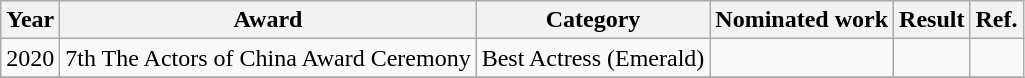<table class="wikitable">
<tr>
<th>Year</th>
<th>Award</th>
<th>Category</th>
<th>Nominated work</th>
<th>Result</th>
<th>Ref.</th>
</tr>
<tr>
<td>2020</td>
<td>7th The Actors of China Award Ceremony</td>
<td>Best Actress (Emerald)</td>
<td></td>
<td></td>
<td></td>
</tr>
<tr>
</tr>
</table>
